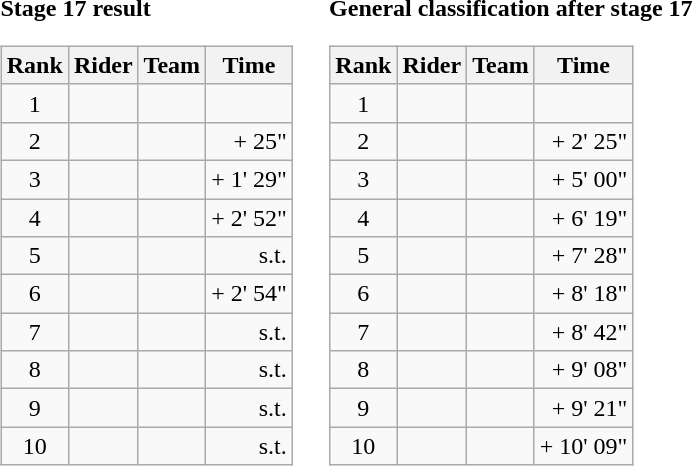<table>
<tr>
<td><strong>Stage 17 result</strong><br><table class="wikitable">
<tr>
<th scope="col">Rank</th>
<th scope="col">Rider</th>
<th scope="col">Team</th>
<th scope="col">Time</th>
</tr>
<tr>
<td style="text-align:center;">1</td>
<td></td>
<td></td>
<td style="text-align:right;"></td>
</tr>
<tr>
<td style="text-align:center;">2</td>
<td></td>
<td></td>
<td style="text-align:right;">+ 25"</td>
</tr>
<tr>
<td style="text-align:center;">3</td>
<td></td>
<td></td>
<td style="text-align:right;">+ 1' 29"</td>
</tr>
<tr>
<td style="text-align:center;">4</td>
<td></td>
<td></td>
<td style="text-align:right;">+ 2' 52"</td>
</tr>
<tr>
<td style="text-align:center;">5</td>
<td></td>
<td></td>
<td style="text-align:right;">s.t.</td>
</tr>
<tr>
<td style="text-align:center;">6</td>
<td></td>
<td></td>
<td style="text-align:right;">+ 2' 54"</td>
</tr>
<tr>
<td style="text-align:center;">7</td>
<td></td>
<td></td>
<td style="text-align:right;">s.t.</td>
</tr>
<tr>
<td style="text-align:center;">8</td>
<td></td>
<td></td>
<td style="text-align:right;">s.t.</td>
</tr>
<tr>
<td style="text-align:center;">9</td>
<td></td>
<td></td>
<td style="text-align:right;">s.t.</td>
</tr>
<tr>
<td style="text-align:center;">10</td>
<td></td>
<td></td>
<td style="text-align:right;">s.t.</td>
</tr>
</table>
</td>
<td></td>
<td><strong>General classification after stage 17</strong><br><table class="wikitable">
<tr>
<th scope="col">Rank</th>
<th scope="col">Rider</th>
<th scope="col">Team</th>
<th scope="col">Time</th>
</tr>
<tr>
<td style="text-align:center;">1</td>
<td> </td>
<td></td>
<td style="text-align:right;"></td>
</tr>
<tr>
<td style="text-align:center;">2</td>
<td></td>
<td></td>
<td style="text-align:right;">+ 2' 25"</td>
</tr>
<tr>
<td style="text-align:center;">3</td>
<td></td>
<td></td>
<td style="text-align:right;">+ 5' 00"</td>
</tr>
<tr>
<td style="text-align:center;">4</td>
<td></td>
<td></td>
<td style="text-align:right;">+ 6' 19"</td>
</tr>
<tr>
<td style="text-align:center;">5</td>
<td></td>
<td></td>
<td style="text-align:right;">+ 7' 28"</td>
</tr>
<tr>
<td style="text-align:center;">6</td>
<td></td>
<td></td>
<td style="text-align:right;">+ 8' 18"</td>
</tr>
<tr>
<td style="text-align:center;">7</td>
<td></td>
<td></td>
<td style="text-align:right;">+ 8' 42"</td>
</tr>
<tr>
<td style="text-align:center;">8</td>
<td></td>
<td></td>
<td style="text-align:right;">+ 9' 08"</td>
</tr>
<tr>
<td style="text-align:center;">9</td>
<td></td>
<td></td>
<td style="text-align:right;">+ 9' 21"</td>
</tr>
<tr>
<td style="text-align:center;">10</td>
<td></td>
<td></td>
<td style="text-align:right;">+ 10' 09"</td>
</tr>
</table>
</td>
</tr>
</table>
